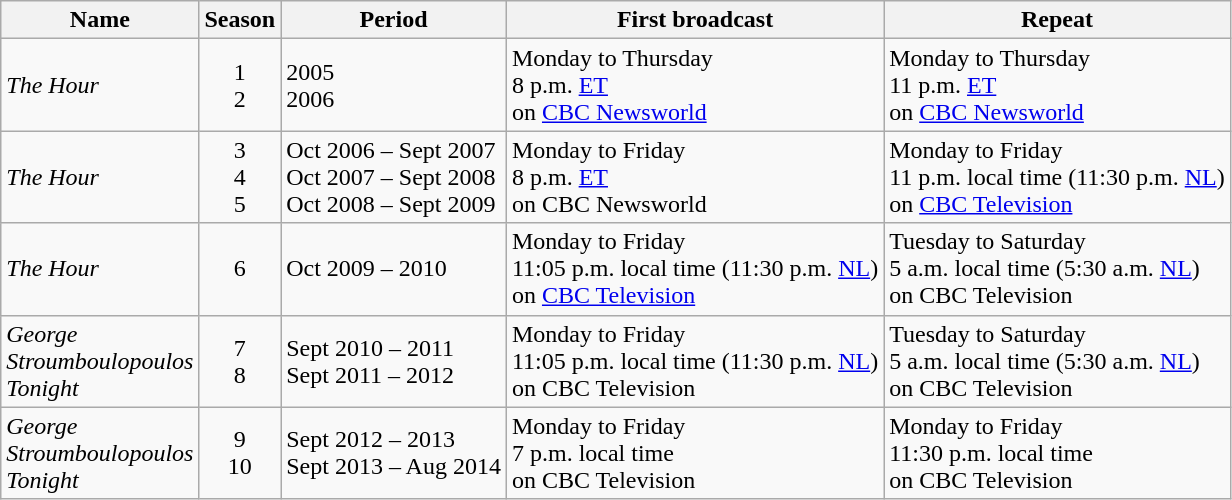<table class="wikitable">
<tr>
<th><strong>Name</strong></th>
<th><strong>Season</strong></th>
<th>Period</th>
<th><strong>First broadcast</strong></th>
<th><strong>Repeat</strong></th>
</tr>
<tr>
<td><em>The Hour</em></td>
<td style="text-align:center;">1 <br>2</td>
<td>2005 <br> 2006</td>
<td>Monday to Thursday<br>8 p.m. <a href='#'>ET</a> <br> on <a href='#'>CBC Newsworld</a></td>
<td>Monday to Thursday<br>11 p.m. <a href='#'>ET</a> <br>on <a href='#'>CBC Newsworld</a></td>
</tr>
<tr>
<td><em>The Hour</em></td>
<td style="text-align:center;">3 <br>4 <br>5</td>
<td>Oct 2006 – Sept 2007<br> Oct 2007 – Sept 2008 <br> Oct 2008 – Sept 2009</td>
<td>Monday to Friday<br>8 p.m. <a href='#'>ET</a> <br> on CBC Newsworld</td>
<td>Monday to Friday <br>11 p.m. local time (11:30 p.m. <a href='#'>NL</a>) <br> on <a href='#'>CBC Television</a></td>
</tr>
<tr>
<td><em>The Hour</em></td>
<td style="text-align:center;">6</td>
<td>Oct 2009 – 2010</td>
<td>Monday to Friday<br>11:05 p.m. local time (11:30 p.m. <a href='#'>NL</a>) <br> on <a href='#'>CBC Television</a></td>
<td>Tuesday to Saturday <br>5 a.m. local time (5:30 a.m. <a href='#'>NL</a>) <br> on CBC Television</td>
</tr>
<tr>
<td><em>George <br>Stroumboulopoulos <br>Tonight</em></td>
<td style="text-align:center;">7 <br>8</td>
<td>Sept 2010 – 2011<br>Sept 2011 – 2012</td>
<td>Monday to Friday<br>11:05 p.m. local time (11:30 p.m. <a href='#'>NL</a>) <br> on CBC Television</td>
<td>Tuesday to Saturday <br>5 a.m. local time (5:30 a.m. <a href='#'>NL</a>) <br> on CBC Television</td>
</tr>
<tr>
<td><em>George <br>Stroumboulopoulos <br>Tonight</em></td>
<td style="text-align:center;">9 <br>10</td>
<td>Sept 2012 – 2013<br>Sept 2013 – Aug 2014</td>
<td>Monday to Friday<br>7 p.m. local time<br> on CBC Television</td>
<td>Monday to Friday<br> 11:30 p.m. local time<br> on CBC Television</td>
</tr>
</table>
